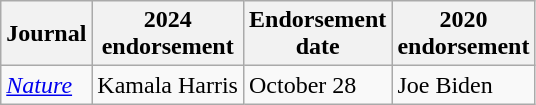<table class="wikitable sortable">
<tr>
<th>Journal</th>
<th>2024<br>endorsement</th>
<th>Endorsement<br>date</th>
<th>2020<br>endorsement</th>
</tr>
<tr>
<td><em><a href='#'>Nature</a></em></td>
<td>Kamala Harris</td>
<td data-sort-value="2024-10-28">October 28</td>
<td>Joe Biden</td>
</tr>
</table>
